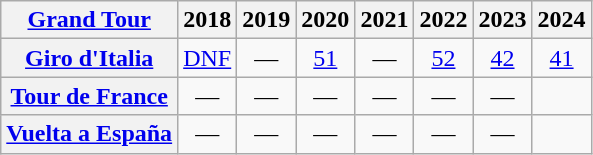<table class="wikitable plainrowheaders">
<tr>
<th scope="col"><a href='#'>Grand Tour</a></th>
<th scope="col">2018</th>
<th scope="col">2019</th>
<th scope="col">2020</th>
<th scope="col">2021</th>
<th scope="col">2022</th>
<th scope="col">2023</th>
<th>2024</th>
</tr>
<tr style="text-align:center;">
<th scope="row"> <a href='#'>Giro d'Italia</a></th>
<td><a href='#'>DNF</a></td>
<td>—</td>
<td><a href='#'>51</a></td>
<td>—</td>
<td><a href='#'>52</a></td>
<td><a href='#'>42</a></td>
<td><a href='#'>41</a></td>
</tr>
<tr style="text-align:center;">
<th scope="row"> <a href='#'>Tour de France</a></th>
<td>—</td>
<td>—</td>
<td>—</td>
<td>—</td>
<td>—</td>
<td>—</td>
<td></td>
</tr>
<tr style="text-align:center;">
<th scope="row"> <a href='#'>Vuelta a España</a></th>
<td>—</td>
<td>—</td>
<td>—</td>
<td>—</td>
<td>—</td>
<td>—</td>
<td></td>
</tr>
</table>
